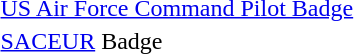<table>
<tr>
<td></td>
<td><a href='#'>US Air Force Command Pilot Badge</a></td>
</tr>
<tr>
<td></td>
<td><a href='#'>SACEUR</a> Badge</td>
</tr>
</table>
